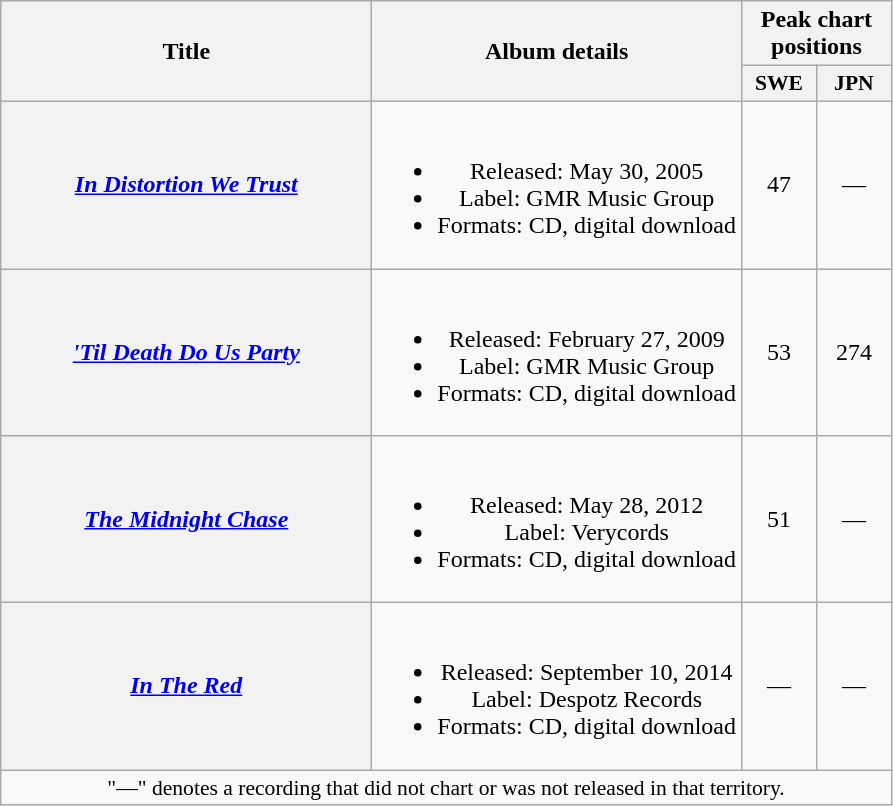<table class="wikitable plainrowheaders" style="text-align:center;">
<tr>
<th scope="col" rowspan="2" style="width:15em;">Title</th>
<th scope="col" rowspan="2">Album details</th>
<th scope="col" colspan="2">Peak chart positions</th>
</tr>
<tr>
<th scope="col" style="width:3em;font-size:90%;">SWE<br></th>
<th scope="col" style="width:3em;font-size:90%;">JPN<br></th>
</tr>
<tr>
<th scope="row"><em><a href='#'>In Distortion We Trust</a></em></th>
<td><br><ul><li>Released: May 30, 2005</li><li>Label: GMR Music Group</li><li>Formats: CD, digital download</li></ul></td>
<td>47</td>
<td>—</td>
</tr>
<tr>
<th scope="row"><em><a href='#'>'Til Death Do Us Party</a></em></th>
<td><br><ul><li>Released: February 27, 2009</li><li>Label: GMR Music Group</li><li>Formats: CD, digital download</li></ul></td>
<td>53</td>
<td>274</td>
</tr>
<tr>
<th scope="row"><em><a href='#'>The Midnight Chase</a></em></th>
<td><br><ul><li>Released: May 28, 2012</li><li>Label: Verycords</li><li>Formats: CD, digital download</li></ul></td>
<td>51</td>
<td>—</td>
</tr>
<tr>
<th scope="row"><em><a href='#'>In The Red</a></em></th>
<td><br><ul><li>Released: September 10, 2014</li><li>Label: Despotz Records</li><li>Formats: CD, digital download</li></ul></td>
<td>—</td>
<td>—</td>
</tr>
<tr>
<td colspan="10" style="font-size:90%">"—" denotes a recording that did not chart or was not released in that territory.</td>
</tr>
</table>
